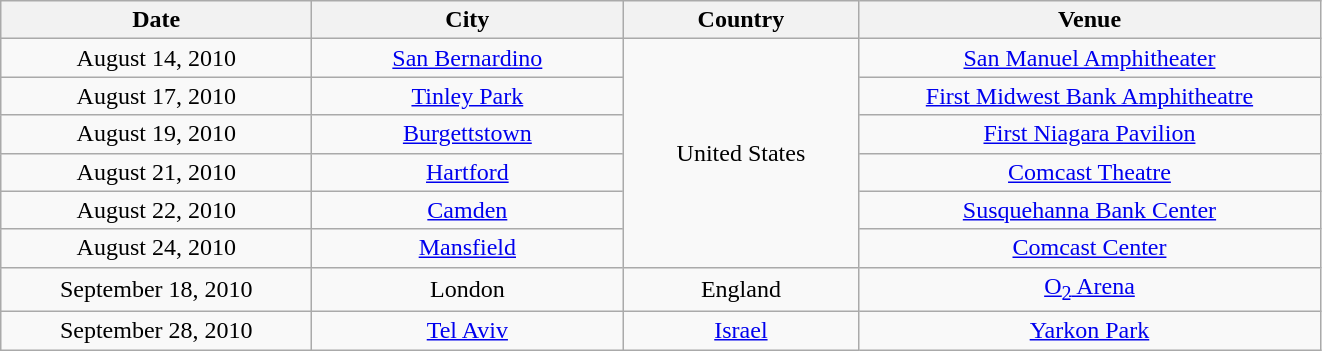<table class="wikitable" style="text-align:center;">
<tr>
<th style="width:200px;">Date</th>
<th style="width:200px;">City</th>
<th style="width:150px;">Country</th>
<th style="width:300px;">Venue</th>
</tr>
<tr>
<td>August 14, 2010</td>
<td><a href='#'>San Bernardino</a></td>
<td rowspan="6">United States</td>
<td><a href='#'>San Manuel Amphitheater</a></td>
</tr>
<tr>
<td>August 17, 2010</td>
<td><a href='#'>Tinley Park</a></td>
<td><a href='#'>First Midwest Bank Amphitheatre</a></td>
</tr>
<tr>
<td>August 19, 2010</td>
<td><a href='#'>Burgettstown</a></td>
<td><a href='#'>First Niagara Pavilion</a></td>
</tr>
<tr>
<td>August 21, 2010</td>
<td><a href='#'>Hartford</a></td>
<td><a href='#'>Comcast Theatre</a></td>
</tr>
<tr>
<td>August 22, 2010</td>
<td><a href='#'>Camden</a></td>
<td><a href='#'>Susquehanna Bank Center</a></td>
</tr>
<tr>
<td>August 24, 2010</td>
<td><a href='#'>Mansfield</a></td>
<td><a href='#'>Comcast Center</a></td>
</tr>
<tr>
<td>September 18, 2010</td>
<td>London</td>
<td>England</td>
<td><a href='#'>O<sub>2</sub> Arena</a></td>
</tr>
<tr>
<td>September 28, 2010</td>
<td><a href='#'>Tel Aviv</a></td>
<td><a href='#'>Israel</a></td>
<td><a href='#'>Yarkon Park</a></td>
</tr>
</table>
